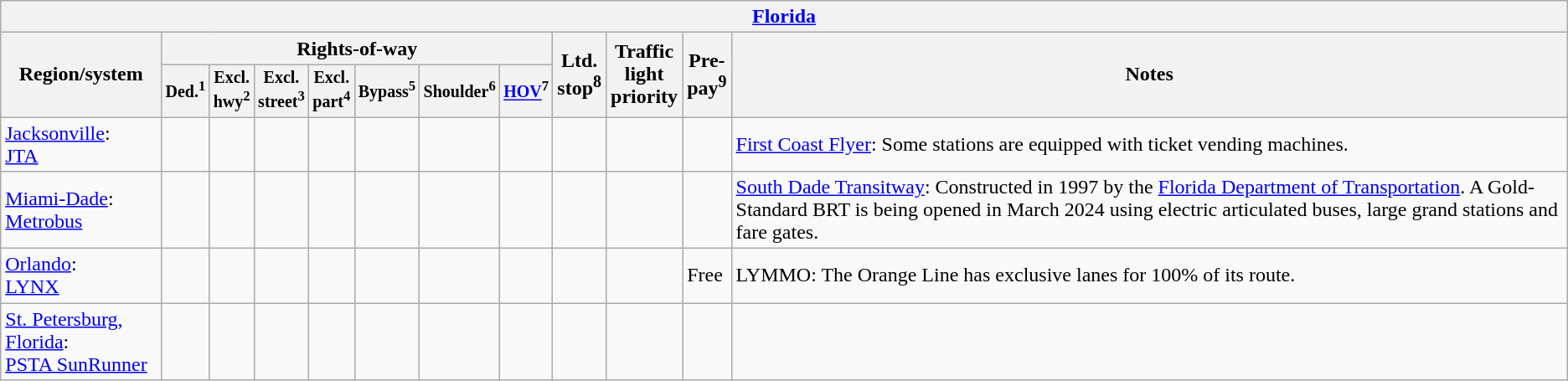<table class="wikitable">
<tr>
<th colspan="12"><a href='#'>Florida</a></th>
</tr>
<tr>
<th rowspan="2">Region/system</th>
<th colspan="7">Rights-of-way</th>
<th rowspan="2">Ltd.<br>stop<sup>8</sup></th>
<th rowspan="2">Traffic<br>light<br>priority</th>
<th rowspan="2">Pre-<br>pay<sup>9</sup></th>
<th rowspan="2">Notes</th>
</tr>
<tr style="font-size: smaller">
<th>Ded.<sup>1</sup></th>
<th>Excl.<br>hwy<sup>2</sup></th>
<th>Excl.<br>street<sup>3</sup></th>
<th>Excl.<br>part<sup>4</sup></th>
<th>Bypass<sup>5</sup></th>
<th>Shoulder<sup>6</sup></th>
<th><a href='#'>HOV</a><sup>7</sup></th>
</tr>
<tr>
<td><a href='#'>Jacksonville</a>:<br><a href='#'>JTA</a></td>
<td></td>
<td></td>
<td></td>
<td></td>
<td></td>
<td></td>
<td></td>
<td></td>
<td></td>
<td></td>
<td><a href='#'>First Coast Flyer</a>: Some stations are equipped with ticket vending machines.</td>
</tr>
<tr>
<td><a href='#'>Miami-Dade</a>:<br><a href='#'>Metrobus</a></td>
<td></td>
<td></td>
<td></td>
<td></td>
<td></td>
<td></td>
<td></td>
<td></td>
<td></td>
<td></td>
<td><a href='#'>South Dade Transitway</a>: Constructed in 1997 by the <a href='#'>Florida Department of Transportation</a>. A Gold-Standard BRT is being opened in March 2024 using electric articulated buses, large grand stations and fare gates.</td>
</tr>
<tr>
<td><a href='#'>Orlando</a>:<br><a href='#'>LYNX</a></td>
<td></td>
<td></td>
<td></td>
<td></td>
<td></td>
<td></td>
<td></td>
<td></td>
<td></td>
<td> Free</td>
<td>LYMMO: The Orange Line has exclusive lanes for 100% of its route.</td>
</tr>
<tr>
<td><a href='#'>St. Petersburg, Florida</a>:<br><a href='#'>PSTA SunRunner</a></td>
<td></td>
<td></td>
<td></td>
<td></td>
<td></td>
<td></td>
<td></td>
<td></td>
<td></td>
<td></td>
<td></td>
</tr>
</table>
